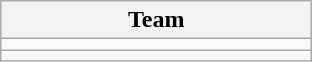<table class="wikitable">
<tr>
<th width="200">Team</th>
</tr>
<tr>
<td><strong></strong></td>
</tr>
<tr>
<td><strong></strong></td>
</tr>
</table>
